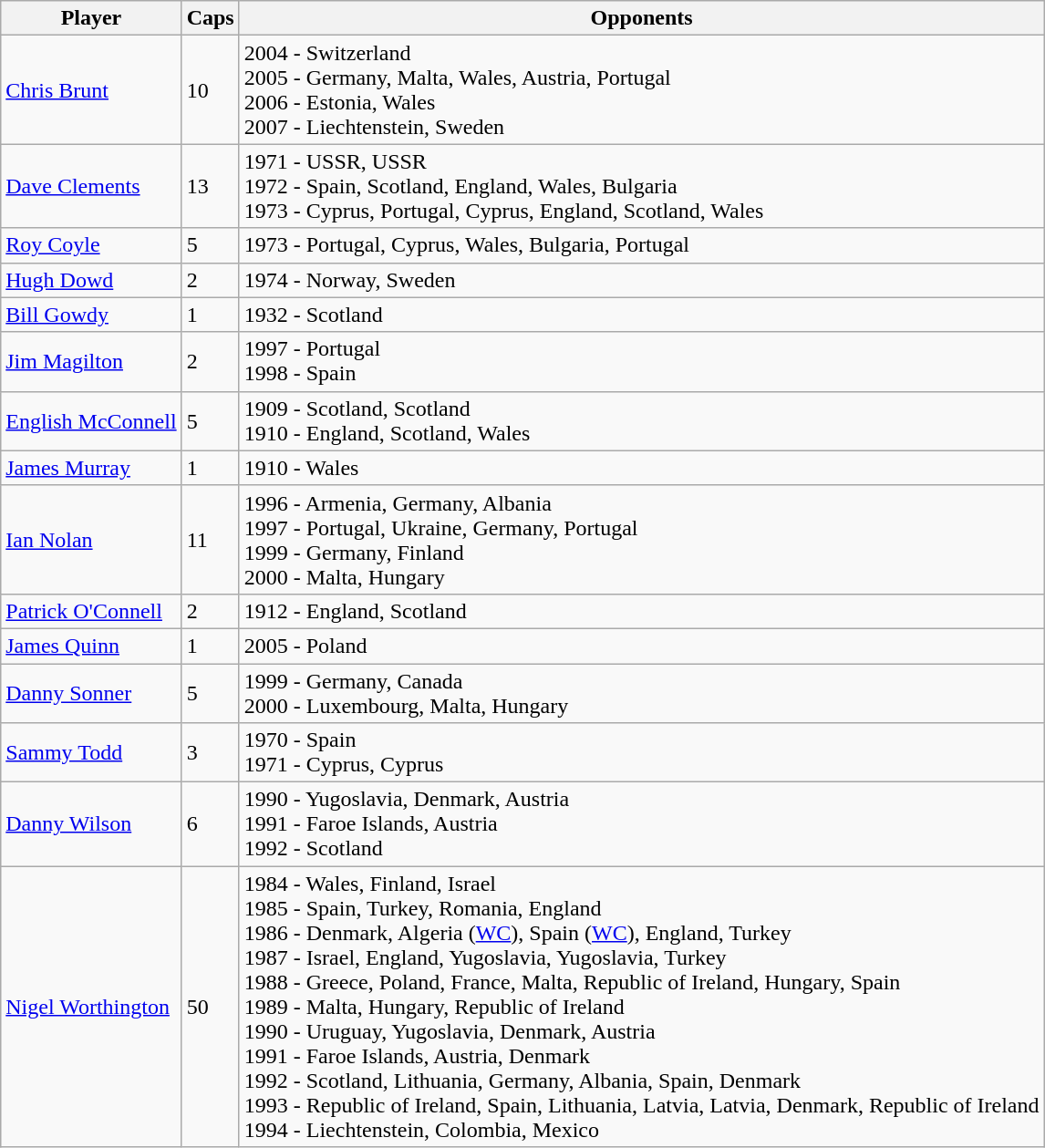<table class="wikitable">
<tr>
<th>Player</th>
<th>Caps</th>
<th>Opponents</th>
</tr>
<tr>
<td><a href='#'>Chris Brunt</a></td>
<td>10</td>
<td>2004 - Switzerland<br>2005 - Germany, Malta, Wales, Austria, Portugal<br>2006 - Estonia, Wales<br>2007 - Liechtenstein, Sweden</td>
</tr>
<tr>
<td><a href='#'>Dave Clements</a></td>
<td>13</td>
<td>1971 - USSR, USSR<br>1972 - Spain, Scotland, England, Wales, Bulgaria<br>1973 - Cyprus, Portugal, Cyprus, England, Scotland, Wales</td>
</tr>
<tr>
<td><a href='#'>Roy Coyle</a></td>
<td>5</td>
<td>1973 - Portugal, Cyprus, Wales, Bulgaria, Portugal</td>
</tr>
<tr>
<td><a href='#'>Hugh Dowd</a></td>
<td>2</td>
<td>1974 - Norway, Sweden</td>
</tr>
<tr>
<td><a href='#'>Bill Gowdy</a></td>
<td>1</td>
<td>1932 - Scotland</td>
</tr>
<tr>
<td><a href='#'>Jim Magilton</a></td>
<td>2</td>
<td>1997 - Portugal<br>1998 - Spain</td>
</tr>
<tr>
<td><a href='#'>English McConnell</a></td>
<td>5</td>
<td>1909 - Scotland, Scotland<br>1910 - England, Scotland, Wales</td>
</tr>
<tr>
<td><a href='#'>James Murray</a></td>
<td>1</td>
<td>1910 - Wales</td>
</tr>
<tr>
<td><a href='#'>Ian Nolan</a></td>
<td>11</td>
<td>1996 - Armenia, Germany, Albania<br>1997 - Portugal, Ukraine, Germany, Portugal<br>1999 - Germany, Finland<br>2000 - Malta, Hungary</td>
</tr>
<tr>
<td><a href='#'>Patrick O'Connell</a></td>
<td>2</td>
<td>1912 - England, Scotland</td>
</tr>
<tr>
<td><a href='#'>James Quinn</a></td>
<td>1</td>
<td>2005 - Poland</td>
</tr>
<tr>
<td><a href='#'>Danny Sonner</a></td>
<td>5</td>
<td>1999 - Germany, Canada<br>2000 - Luxembourg, Malta, Hungary</td>
</tr>
<tr>
<td><a href='#'>Sammy Todd</a></td>
<td>3</td>
<td>1970 - Spain<br>1971 - Cyprus, Cyprus</td>
</tr>
<tr>
<td><a href='#'>Danny Wilson</a></td>
<td>6</td>
<td>1990 - Yugoslavia, Denmark, Austria<br>1991 - Faroe Islands, Austria<br>1992 - Scotland</td>
</tr>
<tr>
<td><a href='#'>Nigel Worthington</a></td>
<td>50</td>
<td>1984 - Wales, Finland, Israel<br>1985 - Spain, Turkey, Romania, England<br>1986 - Denmark, Algeria (<a href='#'>WC</a>), Spain (<a href='#'>WC</a>), England, Turkey<br>1987 - Israel, England, Yugoslavia, Yugoslavia, Turkey<br>1988 - Greece, Poland, France, Malta, Republic of Ireland, Hungary, Spain<br>1989 - Malta, Hungary, Republic of Ireland<br>1990 - Uruguay, Yugoslavia, Denmark, Austria<br>1991 - Faroe Islands, Austria, Denmark<br>1992 - Scotland, Lithuania, Germany, Albania, Spain, Denmark<br>1993 - Republic of Ireland, Spain, Lithuania, Latvia, Latvia, Denmark, Republic of Ireland<br>1994 - Liechtenstein, Colombia, Mexico</td>
</tr>
</table>
